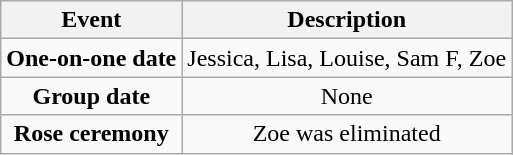<table class="wikitable sortable" style="text-align:center;">
<tr>
<th>Event</th>
<th>Description</th>
</tr>
<tr>
<td><strong>One-on-one date</strong></td>
<td>Jessica, Lisa, Louise, Sam F, Zoe</td>
</tr>
<tr>
<td><strong>Group date</strong></td>
<td>None</td>
</tr>
<tr>
<td><strong>Rose ceremony</strong></td>
<td>Zoe was eliminated</td>
</tr>
</table>
